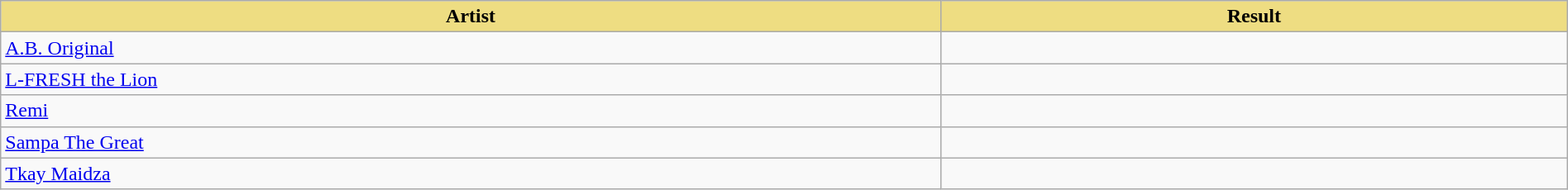<table class="wikitable" width=100%>
<tr>
<th style="width:15%;background:#EEDD82;">Artist</th>
<th style="width:10%;background:#EEDD82;">Result</th>
</tr>
<tr>
<td><a href='#'>A.B. Original</a></td>
<td></td>
</tr>
<tr>
<td><a href='#'>L-FRESH the Lion</a></td>
<td></td>
</tr>
<tr>
<td><a href='#'>Remi</a></td>
<td></td>
</tr>
<tr>
<td><a href='#'>Sampa The Great</a></td>
<td></td>
</tr>
<tr>
<td><a href='#'>Tkay Maidza</a></td>
<td></td>
</tr>
</table>
